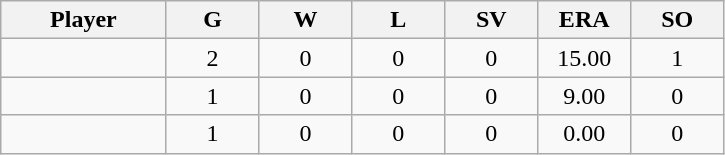<table class="wikitable sortable">
<tr>
<th bgcolor="#DDDDFF" width="16%">Player</th>
<th bgcolor="#DDDDFF" width="9%">G</th>
<th bgcolor="#DDDDFF" width="9%">W</th>
<th bgcolor="#DDDDFF" width="9%">L</th>
<th bgcolor="#DDDDFF" width="9%">SV</th>
<th bgcolor="#DDDDFF" width="9%">ERA</th>
<th bgcolor="#DDDDFF" width="9%">SO</th>
</tr>
<tr align="center">
<td></td>
<td>2</td>
<td>0</td>
<td>0</td>
<td>0</td>
<td>15.00</td>
<td>1</td>
</tr>
<tr align="center">
<td></td>
<td>1</td>
<td>0</td>
<td>0</td>
<td>0</td>
<td>9.00</td>
<td>0</td>
</tr>
<tr align="center">
<td></td>
<td>1</td>
<td>0</td>
<td>0</td>
<td>0</td>
<td>0.00</td>
<td>0</td>
</tr>
</table>
